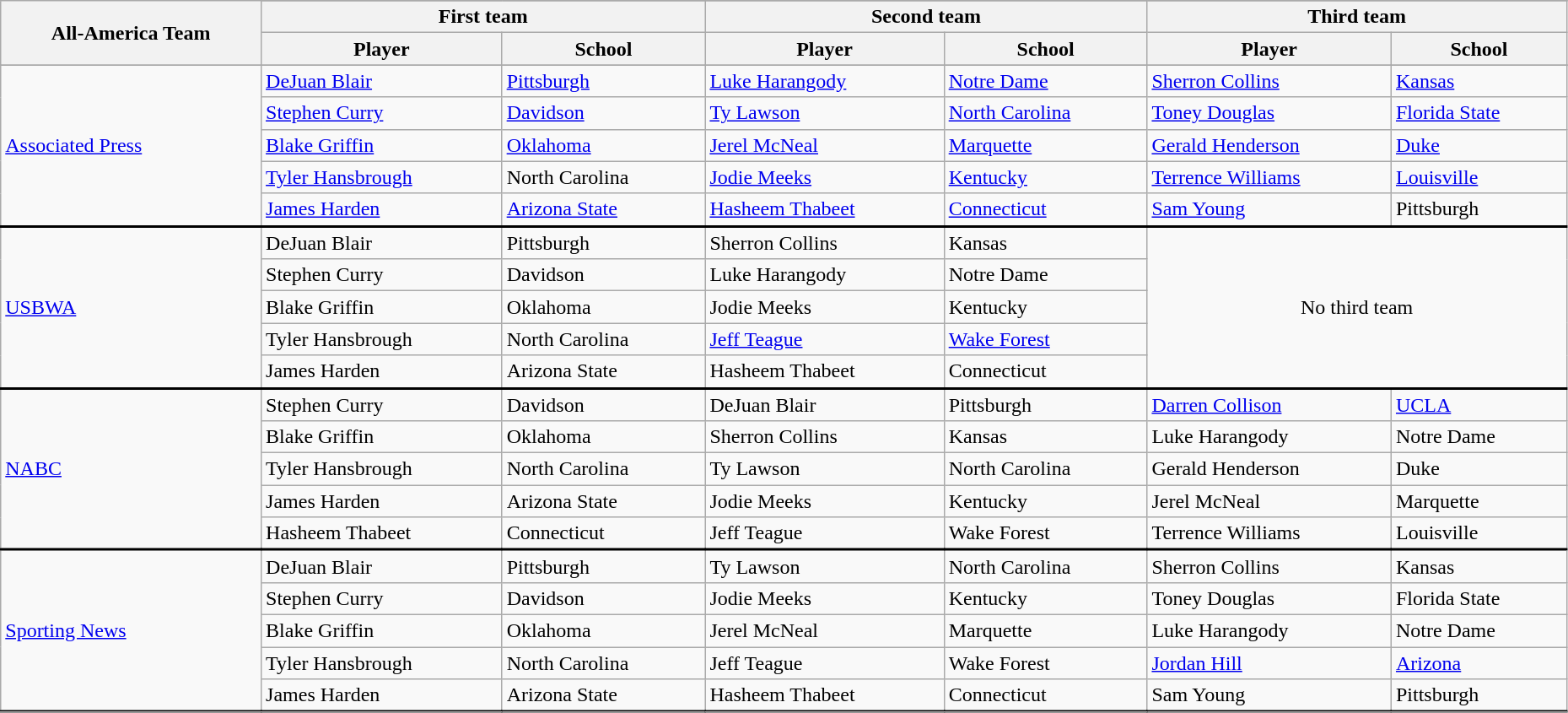<table class="wikitable" style="width:98%;">
<tr>
<th rowspan=3>All-America Team</th>
</tr>
<tr>
<th colspan=2>First team</th>
<th colspan=2>Second team</th>
<th colspan=2>Third team</th>
</tr>
<tr>
<th>Player</th>
<th>School</th>
<th>Player</th>
<th>School</th>
<th>Player</th>
<th>School</th>
</tr>
<tr>
</tr>
<tr>
<td rowspan=5><a href='#'>Associated Press</a></td>
<td><a href='#'>DeJuan Blair</a></td>
<td><a href='#'>Pittsburgh</a></td>
<td><a href='#'>Luke Harangody</a></td>
<td><a href='#'>Notre Dame</a></td>
<td><a href='#'>Sherron Collins</a></td>
<td><a href='#'>Kansas</a></td>
</tr>
<tr>
<td><a href='#'>Stephen Curry</a></td>
<td><a href='#'>Davidson</a></td>
<td><a href='#'>Ty Lawson</a></td>
<td><a href='#'>North Carolina</a></td>
<td><a href='#'>Toney Douglas</a></td>
<td><a href='#'>Florida State</a></td>
</tr>
<tr>
<td><a href='#'>Blake Griffin</a></td>
<td><a href='#'>Oklahoma</a></td>
<td><a href='#'>Jerel McNeal</a></td>
<td><a href='#'>Marquette</a></td>
<td><a href='#'>Gerald Henderson</a></td>
<td><a href='#'>Duke</a></td>
</tr>
<tr>
<td><a href='#'>Tyler Hansbrough</a></td>
<td>North Carolina</td>
<td><a href='#'>Jodie Meeks</a></td>
<td><a href='#'>Kentucky</a></td>
<td><a href='#'>Terrence Williams</a></td>
<td><a href='#'>Louisville</a></td>
</tr>
<tr>
<td><a href='#'>James Harden</a></td>
<td><a href='#'>Arizona State</a></td>
<td><a href='#'>Hasheem Thabeet</a></td>
<td><a href='#'>Connecticut</a></td>
<td><a href='#'>Sam Young</a></td>
<td>Pittsburgh</td>
</tr>
<tr style = "border-top:2px solid black;">
<td rowspan=5><a href='#'>USBWA</a></td>
<td>DeJuan Blair</td>
<td>Pittsburgh</td>
<td>Sherron Collins</td>
<td>Kansas</td>
<td rowspan=5 colspan=3 align=center>No third team</td>
</tr>
<tr>
<td>Stephen Curry</td>
<td>Davidson</td>
<td>Luke Harangody</td>
<td>Notre Dame</td>
</tr>
<tr>
<td>Blake Griffin</td>
<td>Oklahoma</td>
<td>Jodie Meeks</td>
<td>Kentucky</td>
</tr>
<tr>
<td>Tyler Hansbrough</td>
<td>North Carolina</td>
<td><a href='#'>Jeff Teague</a></td>
<td><a href='#'>Wake Forest</a></td>
</tr>
<tr>
<td>James Harden</td>
<td>Arizona State</td>
<td>Hasheem Thabeet</td>
<td>Connecticut</td>
</tr>
<tr style = "border-top:2px solid black;">
<td rowspan=5><a href='#'>NABC</a></td>
<td>Stephen Curry</td>
<td>Davidson</td>
<td>DeJuan Blair</td>
<td>Pittsburgh</td>
<td><a href='#'>Darren Collison</a></td>
<td><a href='#'>UCLA</a></td>
</tr>
<tr>
<td>Blake Griffin</td>
<td>Oklahoma</td>
<td>Sherron Collins</td>
<td>Kansas</td>
<td>Luke Harangody</td>
<td>Notre Dame</td>
</tr>
<tr>
<td>Tyler Hansbrough</td>
<td>North Carolina</td>
<td>Ty Lawson</td>
<td>North Carolina</td>
<td>Gerald Henderson</td>
<td>Duke</td>
</tr>
<tr>
<td>James Harden</td>
<td>Arizona State</td>
<td>Jodie Meeks</td>
<td>Kentucky</td>
<td>Jerel McNeal</td>
<td>Marquette</td>
</tr>
<tr>
<td>Hasheem Thabeet</td>
<td>Connecticut</td>
<td>Jeff Teague</td>
<td>Wake Forest</td>
<td>Terrence Williams</td>
<td>Louisville</td>
</tr>
<tr style = "border-top:2px solid black;">
<td rowspan=5><a href='#'>Sporting News</a></td>
<td>DeJuan Blair</td>
<td>Pittsburgh</td>
<td>Ty Lawson</td>
<td>North Carolina</td>
<td>Sherron Collins</td>
<td>Kansas</td>
</tr>
<tr>
<td>Stephen Curry</td>
<td>Davidson</td>
<td>Jodie Meeks</td>
<td>Kentucky</td>
<td>Toney Douglas</td>
<td>Florida State</td>
</tr>
<tr>
<td>Blake Griffin</td>
<td>Oklahoma</td>
<td>Jerel McNeal</td>
<td>Marquette</td>
<td>Luke Harangody</td>
<td>Notre Dame</td>
</tr>
<tr>
<td>Tyler Hansbrough</td>
<td>North Carolina</td>
<td>Jeff Teague</td>
<td>Wake Forest</td>
<td><a href='#'>Jordan Hill</a></td>
<td><a href='#'>Arizona</a></td>
</tr>
<tr>
<td>James Harden</td>
<td>Arizona State</td>
<td>Hasheem Thabeet</td>
<td>Connecticut</td>
<td>Sam Young</td>
<td>Pittsburgh</td>
</tr>
<tr style = "border-top:2px solid black;">
</tr>
</table>
